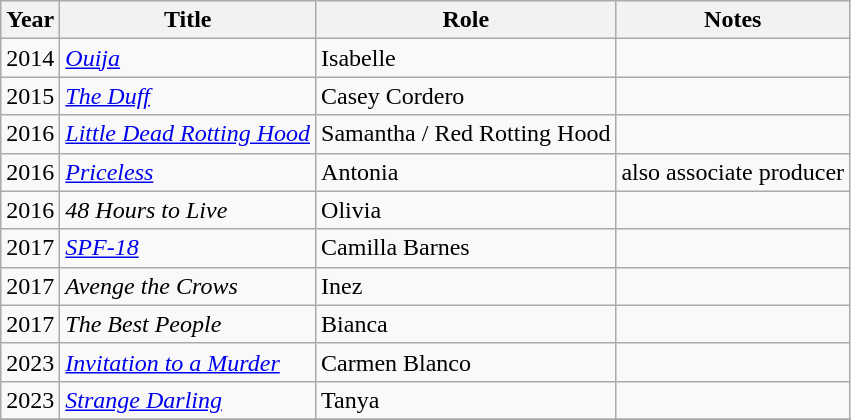<table class="wikitable">
<tr>
<th>Year</th>
<th>Title</th>
<th>Role</th>
<th>Notes</th>
</tr>
<tr>
<td>2014</td>
<td><em><a href='#'>Ouija</a></em></td>
<td>Isabelle</td>
<td></td>
</tr>
<tr>
<td>2015</td>
<td><em><a href='#'>The Duff</a></em></td>
<td>Casey Cordero</td>
<td></td>
</tr>
<tr>
<td>2016</td>
<td><em><a href='#'>Little Dead Rotting Hood</a></em></td>
<td>Samantha / Red Rotting Hood</td>
<td></td>
</tr>
<tr>
<td>2016</td>
<td><em><a href='#'>Priceless</a></em></td>
<td>Antonia</td>
<td>also associate producer</td>
</tr>
<tr>
<td>2016</td>
<td><em>48 Hours to Live</em></td>
<td>Olivia</td>
<td></td>
</tr>
<tr>
<td>2017</td>
<td><em><a href='#'>SPF-18</a></em></td>
<td>Camilla Barnes</td>
<td></td>
</tr>
<tr>
<td>2017</td>
<td><em>Avenge the Crows</em></td>
<td>Inez</td>
<td></td>
</tr>
<tr>
<td>2017</td>
<td><em>The Best People</em></td>
<td>Bianca</td>
<td></td>
</tr>
<tr>
<td>2023</td>
<td><em><a href='#'>Invitation to a Murder</a></em></td>
<td>Carmen Blanco</td>
<td></td>
</tr>
<tr>
<td>2023</td>
<td><em><a href='#'>Strange Darling</a></em></td>
<td>Tanya</td>
<td></td>
</tr>
<tr>
</tr>
</table>
